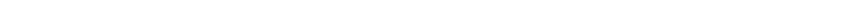<table style="width:88%; text-align:center;">
<tr style="color:white;">
<td style="background:"><strong>4</strong></td>
<td style="background:"><strong>8</strong></td>
</tr>
</table>
